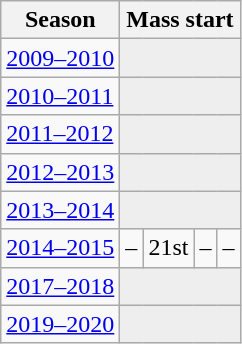<table class="wikitable" style="display: inline-table;">
<tr>
<th>Season</th>
<th colspan="4">Mass start</th>
</tr>
<tr>
<td><a href='#'>2009–2010</a></td>
<td colspan="4" bgcolor=#EEEEEE></td>
</tr>
<tr>
<td><a href='#'>2010–2011</a></td>
<td colspan="4" bgcolor=#EEEEEE></td>
</tr>
<tr>
<td><a href='#'>2011–2012</a></td>
<td colspan="4" bgcolor=#EEEEEE></td>
</tr>
<tr>
<td><a href='#'>2012–2013</a></td>
<td colspan="4" bgcolor=#EEEEEE></td>
</tr>
<tr>
<td><a href='#'>2013–2014</a></td>
<td colspan="4" bgcolor=#EEEEEE></td>
</tr>
<tr>
<td><a href='#'>2014–2015</a></td>
<td>–</td>
<td>21st</td>
<td>–</td>
<td>–</td>
</tr>
<tr>
<td><a href='#'>2017–2018</a></td>
<td colspan="4" bgcolor=#EEEEEE></td>
</tr>
<tr>
<td><a href='#'>2019–2020</a></td>
<td colspan="4" bgcolor=#EEEEEE></td>
</tr>
</table>
